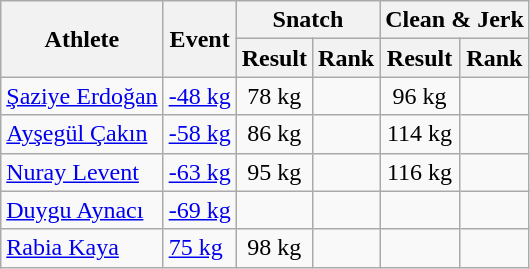<table class="wikitable">
<tr>
<th rowspan="2">Athlete</th>
<th rowspan="2">Event</th>
<th colspan="2">Snatch</th>
<th colspan="2">Clean & Jerk</th>
</tr>
<tr>
<th>Result</th>
<th>Rank</th>
<th>Result</th>
<th>Rank</th>
</tr>
<tr align=center>
<td align=left><a href='#'>Şaziye Erdoğan</a></td>
<td align=left><a href='#'>-48 kg</a></td>
<td>78 kg</td>
<td></td>
<td>96 kg</td>
<td></td>
</tr>
<tr align=center>
<td align=left><a href='#'>Ayşegül Çakın</a></td>
<td align=left><a href='#'>-58 kg</a></td>
<td>86 kg</td>
<td></td>
<td>114 kg</td>
<td></td>
</tr>
<tr align=center>
<td align=left><a href='#'>Nuray Levent</a></td>
<td align=left><a href='#'>-63 kg</a></td>
<td>95 kg</td>
<td></td>
<td>116 kg</td>
<td></td>
</tr>
<tr align=center>
<td align=left><a href='#'>Duygu Aynacı</a></td>
<td align=left><a href='#'>-69 kg</a></td>
<td></td>
<td></td>
<td></td>
<td></td>
</tr>
<tr align=center>
<td align=left><a href='#'>Rabia Kaya</a></td>
<td align=left><a href='#'>75 kg</a></td>
<td>98 kg</td>
<td></td>
<td></td>
<td></td>
</tr>
</table>
